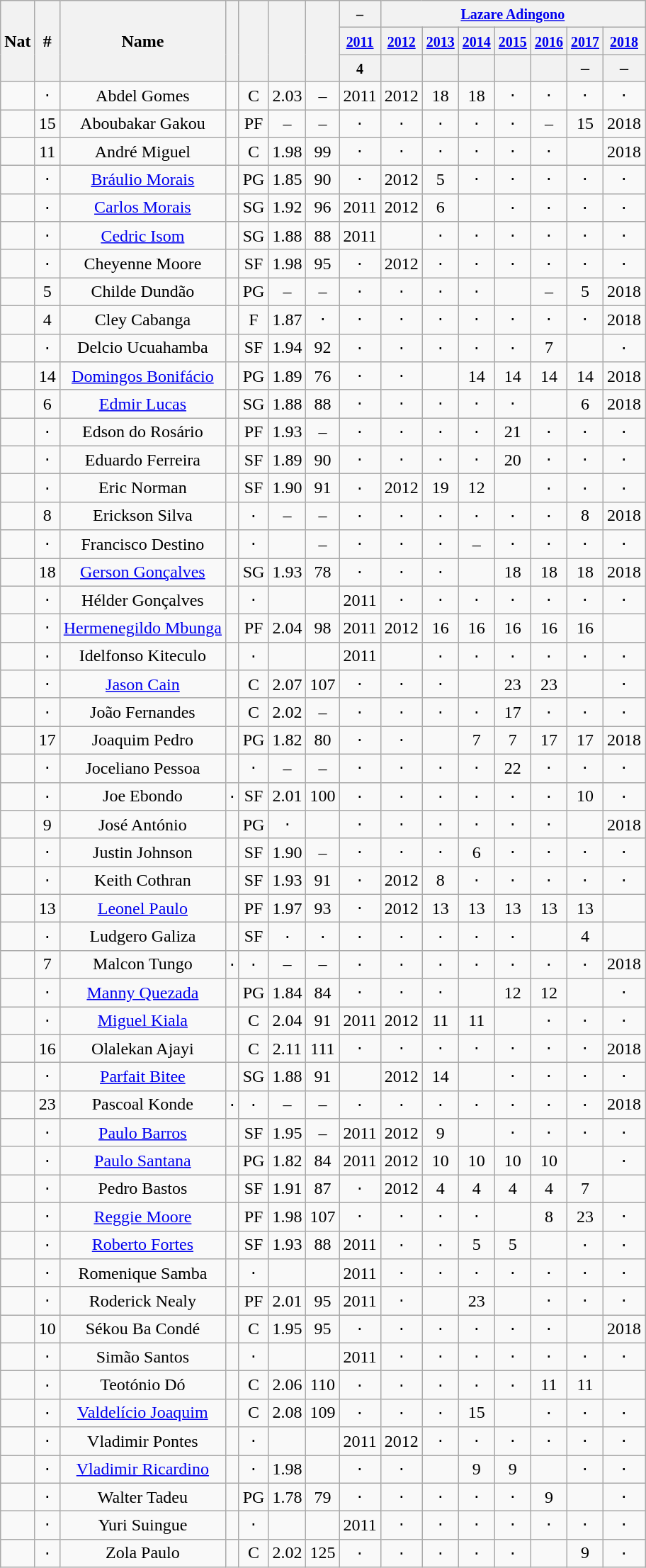<table class="wikitable plainrowheaders sortable" style="text-align:center">
<tr>
<th scope="col" rowspan="3">Nat</th>
<th scope="col" rowspan="3">#</th>
<th scope="col" rowspan="3">Name</th>
<th scope="col" rowspan="3"></th>
<th scope="col" rowspan="3"></th>
<th scope="col" rowspan="3"></th>
<th scope="col" rowspan="3"></th>
<th colspan="1"><small>–</small></th>
<th colspan="7"><small><a href='#'>Lazare Adingono</a></small></th>
</tr>
<tr>
<th colspan="1"><small><a href='#'>2011</a></small></th>
<th colspan="1"><small><a href='#'>2012</a></small></th>
<th colspan="1"><small><a href='#'>2013</a></small></th>
<th colspan="1"><small><a href='#'>2014</a></small></th>
<th colspan="1"><small><a href='#'>2015</a></small></th>
<th colspan="1"><small><a href='#'>2016</a></small></th>
<th colspan="1"><small><a href='#'>2017</a></small></th>
<th colspan="1"><small><a href='#'>2018</a></small></th>
</tr>
<tr>
<th scope="col" rowspan="1"><small>4</small></th>
<th scope="col" rowspan="1"><small></small></th>
<th scope="col" rowspan="1"><small></small></th>
<th scope="col" rowspan="1"><small></small></th>
<th scope="col" rowspan="1"><small></small></th>
<th scope="col" rowspan="1"><small></small></th>
<th scope="col" rowspan="1">–</th>
<th scope="col" rowspan="1">–</th>
</tr>
<tr>
<td></td>
<td>⋅</td>
<td>Abdel Gomes</td>
<td></td>
<td>C</td>
<td>2.03</td>
<td>–</td>
<td>2011</td>
<td>2012</td>
<td>18</td>
<td>18</td>
<td>⋅</td>
<td>⋅</td>
<td>⋅</td>
<td>⋅</td>
</tr>
<tr>
<td></td>
<td>15</td>
<td>Aboubakar Gakou</td>
<td></td>
<td data-sort-value="4">PF</td>
<td>–</td>
<td>–</td>
<td>⋅</td>
<td>⋅</td>
<td>⋅</td>
<td>⋅</td>
<td>⋅</td>
<td>–</td>
<td>15</td>
<td>2018</td>
</tr>
<tr>
<td></td>
<td>11</td>
<td>André Miguel</td>
<td></td>
<td>C</td>
<td>1.98</td>
<td>99</td>
<td>⋅</td>
<td>⋅</td>
<td>⋅</td>
<td>⋅</td>
<td>⋅</td>
<td>⋅</td>
<td data-sort-value="⋅"><a href='#'></a></td>
<td>2018</td>
</tr>
<tr>
<td></td>
<td>⋅</td>
<td><a href='#'>Bráulio Morais</a></td>
<td></td>
<td data-sort-value="1">PG</td>
<td>1.85</td>
<td>90</td>
<td>⋅</td>
<td>2012</td>
<td data-sort-value="05">5</td>
<td>⋅</td>
<td>⋅</td>
<td>⋅</td>
<td>⋅</td>
<td>⋅</td>
</tr>
<tr>
<td></td>
<td>⋅</td>
<td><a href='#'>Carlos Morais</a></td>
<td></td>
<td data-sort-value="2">SG</td>
<td>1.92</td>
<td>96</td>
<td>2011</td>
<td>2012</td>
<td data-sort-value="06">6</td>
<td data-sort-value="⋅"><a href='#'></a></td>
<td>⋅</td>
<td>⋅</td>
<td>⋅</td>
<td>⋅</td>
</tr>
<tr>
<td></td>
<td>⋅</td>
<td><a href='#'>Cedric Isom</a></td>
<td></td>
<td data-sort-value="2">SG</td>
<td>1.88</td>
<td>88</td>
<td>2011</td>
<td data-sort-value="⋅"><a href='#'></a></td>
<td>⋅</td>
<td>⋅</td>
<td>⋅</td>
<td>⋅</td>
<td>⋅</td>
<td>⋅</td>
</tr>
<tr>
<td></td>
<td>⋅</td>
<td>Cheyenne Moore</td>
<td></td>
<td data-sort-value="3">SF</td>
<td>1.98</td>
<td>95</td>
<td>⋅</td>
<td>2012</td>
<td>⋅</td>
<td>⋅</td>
<td>⋅</td>
<td>⋅</td>
<td>⋅</td>
<td>⋅</td>
</tr>
<tr>
<td></td>
<td data-sort-value="05">5</td>
<td>Childe Dundão</td>
<td></td>
<td data-sort-value="1">PG</td>
<td>–</td>
<td>–</td>
<td>⋅</td>
<td>⋅</td>
<td>⋅</td>
<td>⋅</td>
<td data-sort-value="⋅"></td>
<td>–</td>
<td data-sort-value="05">5</td>
<td>2018</td>
</tr>
<tr>
<td></td>
<td data-sort-value="04">4</td>
<td>Cley Cabanga</td>
<td></td>
<td data-sort-value="3">F</td>
<td>1.87</td>
<td>⋅</td>
<td>⋅</td>
<td>⋅</td>
<td>⋅</td>
<td>⋅</td>
<td>⋅</td>
<td>⋅</td>
<td>⋅</td>
<td>2018</td>
</tr>
<tr>
<td></td>
<td>⋅</td>
<td>Delcio Ucuahamba</td>
<td></td>
<td data-sort-value="3">SF</td>
<td>1.94</td>
<td>92</td>
<td>⋅</td>
<td>⋅</td>
<td>⋅</td>
<td>⋅</td>
<td>⋅</td>
<td data-sort-value="07">7</td>
<td data-sort-value="⋅"><a href='#'></a></td>
<td>⋅</td>
</tr>
<tr>
<td></td>
<td>14</td>
<td><a href='#'>Domingos Bonifácio</a></td>
<td></td>
<td data-sort-value="1">PG</td>
<td>1.89</td>
<td>76</td>
<td>⋅</td>
<td>⋅</td>
<td data-sort-value="⋅"><a href='#'></a></td>
<td>14</td>
<td>14</td>
<td>14</td>
<td>14</td>
<td>2018</td>
</tr>
<tr>
<td></td>
<td data-sort-value="06">6</td>
<td><a href='#'>Edmir Lucas</a></td>
<td></td>
<td data-sort-value="2">SG</td>
<td>1.88</td>
<td>88</td>
<td>⋅</td>
<td>⋅</td>
<td>⋅</td>
<td>⋅</td>
<td>⋅</td>
<td data-sort-value="⋅"><a href='#'></a></td>
<td data-sort-value="06">6</td>
<td>2018</td>
</tr>
<tr>
<td></td>
<td>⋅</td>
<td>Edson do Rosário</td>
<td></td>
<td data-sort-value="4">PF</td>
<td>1.93</td>
<td>–</td>
<td>⋅</td>
<td>⋅</td>
<td>⋅</td>
<td>⋅</td>
<td>21</td>
<td>⋅</td>
<td>⋅</td>
<td>⋅</td>
</tr>
<tr>
<td></td>
<td>⋅</td>
<td>Eduardo Ferreira</td>
<td></td>
<td data-sort-value="3">SF</td>
<td>1.89</td>
<td>90</td>
<td>⋅</td>
<td>⋅</td>
<td>⋅</td>
<td>⋅</td>
<td>20</td>
<td>⋅</td>
<td>⋅</td>
<td>⋅</td>
</tr>
<tr>
<td></td>
<td>⋅</td>
<td>Eric Norman</td>
<td></td>
<td data-sort-value="3">SF</td>
<td>1.90</td>
<td>91</td>
<td>⋅</td>
<td>2012</td>
<td>19</td>
<td>12</td>
<td data-sort-value="⋅"><a href='#'></a></td>
<td>⋅</td>
<td>⋅</td>
<td>⋅</td>
</tr>
<tr>
<td></td>
<td data-sort-value="08">8</td>
<td>Erickson Silva</td>
<td></td>
<td>⋅</td>
<td>–</td>
<td>–</td>
<td>⋅</td>
<td>⋅</td>
<td>⋅</td>
<td>⋅</td>
<td>⋅</td>
<td>⋅</td>
<td data-sort-value="08">8</td>
<td>2018</td>
</tr>
<tr>
<td></td>
<td>⋅</td>
<td>Francisco Destino</td>
<td></td>
<td>⋅</td>
<td></td>
<td>–</td>
<td>⋅</td>
<td>⋅</td>
<td>⋅</td>
<td>–</td>
<td>⋅</td>
<td>⋅</td>
<td>⋅</td>
<td>⋅</td>
</tr>
<tr>
<td></td>
<td>18</td>
<td><a href='#'>Gerson Gonçalves</a></td>
<td></td>
<td data-sort-value="2">SG</td>
<td>1.93</td>
<td>78</td>
<td>⋅</td>
<td>⋅</td>
<td>⋅</td>
<td data-sort-value="⋅"></td>
<td>18</td>
<td>18</td>
<td>18</td>
<td>2018</td>
</tr>
<tr>
<td></td>
<td>⋅</td>
<td data-sort-value="Helder">Hélder Gonçalves</td>
<td></td>
<td>⋅</td>
<td></td>
<td></td>
<td>2011</td>
<td>⋅</td>
<td>⋅</td>
<td>⋅</td>
<td>⋅</td>
<td>⋅</td>
<td>⋅</td>
<td>⋅</td>
</tr>
<tr>
<td></td>
<td>⋅</td>
<td><a href='#'>Hermenegildo Mbunga</a></td>
<td></td>
<td data-sort-value="4">PF</td>
<td>2.04</td>
<td>98</td>
<td>2011</td>
<td>2012</td>
<td>16</td>
<td>16</td>
<td>16</td>
<td>16</td>
<td>16</td>
<td data-sort-value="⋅"><a href='#'></a></td>
</tr>
<tr>
<td></td>
<td>⋅</td>
<td>Idelfonso Kiteculo</td>
<td></td>
<td>⋅</td>
<td></td>
<td></td>
<td>2011</td>
<td data-sort-value="⋅"><a href='#'></a></td>
<td>⋅</td>
<td>⋅</td>
<td>⋅</td>
<td>⋅</td>
<td>⋅</td>
<td>⋅</td>
</tr>
<tr>
<td></td>
<td>⋅</td>
<td><a href='#'>Jason Cain</a></td>
<td></td>
<td>C</td>
<td>2.07</td>
<td>107</td>
<td>⋅</td>
<td>⋅</td>
<td>⋅</td>
<td data-sort-value="⋅"><a href='#'></a></td>
<td>23</td>
<td>23</td>
<td data-sort-value="⋅"><a href='#'></a></td>
<td>⋅</td>
</tr>
<tr>
<td></td>
<td>⋅</td>
<td data-sort-value="Joao F">João Fernandes</td>
<td></td>
<td>C</td>
<td>2.02</td>
<td>–</td>
<td>⋅</td>
<td>⋅</td>
<td>⋅</td>
<td>⋅</td>
<td>17</td>
<td>⋅</td>
<td>⋅</td>
<td>⋅</td>
</tr>
<tr>
<td></td>
<td>17</td>
<td>Joaquim Pedro</td>
<td></td>
<td data-sort-value="1">PG</td>
<td>1.82</td>
<td>80</td>
<td>⋅</td>
<td>⋅</td>
<td data-sort-value="⋅"></td>
<td data-sort-value="07">7</td>
<td data-sort-value="07">7</td>
<td>17</td>
<td>17</td>
<td>2018</td>
</tr>
<tr>
<td></td>
<td>⋅</td>
<td>Joceliano Pessoa</td>
<td></td>
<td>⋅</td>
<td>–</td>
<td>–</td>
<td>⋅</td>
<td>⋅</td>
<td>⋅</td>
<td>⋅</td>
<td>22</td>
<td>⋅</td>
<td>⋅</td>
<td>⋅</td>
</tr>
<tr>
<td></td>
<td>⋅</td>
<td>Joe Ebondo</td>
<td>⋅</td>
<td data-sort-value="3">SF</td>
<td>2.01</td>
<td>100</td>
<td>⋅</td>
<td>⋅</td>
<td>⋅</td>
<td>⋅</td>
<td>⋅</td>
<td>⋅</td>
<td>10</td>
<td>⋅</td>
</tr>
<tr>
<td></td>
<td data-sort-value="09">9</td>
<td data-sort-value="Jose A">José António</td>
<td></td>
<td data-sort-value="1">PG</td>
<td>⋅</td>
<td></td>
<td>⋅</td>
<td>⋅</td>
<td>⋅</td>
<td>⋅</td>
<td>⋅</td>
<td>⋅</td>
<td data-sort-value="⋅"><a href='#'></a></td>
<td>2018</td>
</tr>
<tr>
<td></td>
<td>⋅</td>
<td>Justin Johnson</td>
<td></td>
<td data-sort-value="3">SF</td>
<td>1.90</td>
<td>–</td>
<td>⋅</td>
<td>⋅</td>
<td>⋅</td>
<td data-sort-value="06">6</td>
<td>⋅</td>
<td>⋅</td>
<td>⋅</td>
<td>⋅</td>
</tr>
<tr>
<td></td>
<td>⋅</td>
<td>Keith Cothran</td>
<td></td>
<td data-sort-value="3">SF</td>
<td>1.93</td>
<td>91</td>
<td>⋅</td>
<td>2012</td>
<td data-sort-value="08">8</td>
<td>⋅</td>
<td>⋅</td>
<td>⋅</td>
<td>⋅</td>
<td>⋅</td>
</tr>
<tr>
<td></td>
<td>13</td>
<td><a href='#'>Leonel Paulo</a></td>
<td></td>
<td data-sort-value="4">PF</td>
<td>1.97</td>
<td>93</td>
<td>⋅</td>
<td>2012</td>
<td>13</td>
<td>13</td>
<td>13</td>
<td>13</td>
<td>13</td>
<td><strong></strong></td>
</tr>
<tr>
<td></td>
<td>⋅</td>
<td>Ludgero Galiza</td>
<td></td>
<td data-sort-value="3">SF</td>
<td>⋅</td>
<td>⋅</td>
<td>⋅</td>
<td>⋅</td>
<td>⋅</td>
<td>⋅</td>
<td>⋅</td>
<td data-sort-value="⋅"><a href='#'></a></td>
<td data-sort-value="04">4</td>
<td data-sort-value="⋅"><a href='#'></a></td>
</tr>
<tr>
<td></td>
<td data-sort-value="07">7</td>
<td>Malcon Tungo</td>
<td>⋅</td>
<td>⋅</td>
<td>–</td>
<td>–</td>
<td>⋅</td>
<td>⋅</td>
<td>⋅</td>
<td>⋅</td>
<td>⋅</td>
<td>⋅</td>
<td>⋅</td>
<td>2018</td>
</tr>
<tr>
<td></td>
<td>⋅</td>
<td><a href='#'>Manny Quezada</a></td>
<td></td>
<td data-sort-value="1">PG</td>
<td>1.84</td>
<td>84</td>
<td>⋅</td>
<td>⋅</td>
<td>⋅</td>
<td data-sort-value="⋅"><a href='#'></a></td>
<td>12</td>
<td>12</td>
<td data-sort-value="⋅"><a href='#'></a></td>
<td>⋅</td>
</tr>
<tr>
<td></td>
<td>⋅</td>
<td><a href='#'>Miguel Kiala</a></td>
<td></td>
<td>C</td>
<td>2.04</td>
<td>91</td>
<td>2011</td>
<td>2012</td>
<td>11</td>
<td>11</td>
<td data-sort-value="⋅"><a href='#'></a></td>
<td>⋅</td>
<td>⋅</td>
<td>⋅</td>
</tr>
<tr>
<td></td>
<td>16</td>
<td>Olalekan Ajayi</td>
<td></td>
<td>C</td>
<td>2.11</td>
<td>111</td>
<td>⋅</td>
<td>⋅</td>
<td>⋅</td>
<td>⋅</td>
<td>⋅</td>
<td>⋅</td>
<td>⋅</td>
<td>2018</td>
</tr>
<tr>
<td></td>
<td>⋅</td>
<td><a href='#'>Parfait Bitee</a></td>
<td></td>
<td data-sort-value="2">SG</td>
<td>1.88</td>
<td>91</td>
<td></td>
<td>2012</td>
<td>14</td>
<td data-sort-value="⋅"><a href='#'></a></td>
<td>⋅</td>
<td>⋅</td>
<td>⋅</td>
<td>⋅</td>
</tr>
<tr>
<td></td>
<td>23</td>
<td>Pascoal Konde</td>
<td>⋅</td>
<td>⋅</td>
<td>–</td>
<td>–</td>
<td>⋅</td>
<td>⋅</td>
<td>⋅</td>
<td>⋅</td>
<td>⋅</td>
<td>⋅</td>
<td>⋅</td>
<td>2018</td>
</tr>
<tr>
<td></td>
<td>⋅</td>
<td><a href='#'>Paulo Barros</a></td>
<td></td>
<td data-sort-value="3">SF</td>
<td>1.95</td>
<td>–</td>
<td>2011</td>
<td>2012</td>
<td data-sort-value="09">9</td>
<td data-sort-value="⋅"><a href='#'></a></td>
<td>⋅</td>
<td>⋅</td>
<td>⋅</td>
<td>⋅</td>
</tr>
<tr>
<td></td>
<td>⋅</td>
<td><a href='#'>Paulo Santana</a></td>
<td></td>
<td data-sort-value="1">PG</td>
<td>1.82</td>
<td>84</td>
<td>2011</td>
<td>2012</td>
<td>10</td>
<td>10</td>
<td>10</td>
<td>10</td>
<td data-sort-value="⋅"><a href='#'></a></td>
<td>⋅</td>
</tr>
<tr>
<td></td>
<td>⋅</td>
<td>Pedro Bastos</td>
<td></td>
<td data-sort-value="3">SF</td>
<td>1.91</td>
<td>87</td>
<td>⋅</td>
<td>2012</td>
<td data-sort-value="04">4</td>
<td data-sort-value="04">4</td>
<td data-sort-value="04">4</td>
<td data-sort-value="04">4</td>
<td data-sort-value="07">7</td>
<td data-sort-value="⋅"><a href='#'></a></td>
</tr>
<tr>
<td></td>
<td>⋅</td>
<td><a href='#'>Reggie Moore</a></td>
<td></td>
<td data-sort-value="4">PF</td>
<td>1.98</td>
<td>107</td>
<td>⋅</td>
<td>⋅</td>
<td>⋅</td>
<td>⋅</td>
<td data-sort-value="⋅"><a href='#'></a></td>
<td data-sort-value="08">8</td>
<td>23</td>
<td>⋅</td>
</tr>
<tr>
<td></td>
<td>⋅</td>
<td><a href='#'>Roberto Fortes</a></td>
<td></td>
<td data-sort-value="3">SF</td>
<td>1.93</td>
<td>88</td>
<td>2011</td>
<td>⋅</td>
<td>⋅</td>
<td data-sort-value="05">5</td>
<td data-sort-value="05">5</td>
<td data-sort-value="⋅"><a href='#'></a></td>
<td>⋅</td>
<td>⋅</td>
</tr>
<tr>
<td></td>
<td>⋅</td>
<td>Romenique Samba</td>
<td></td>
<td>⋅</td>
<td></td>
<td></td>
<td>2011</td>
<td>⋅</td>
<td>⋅</td>
<td>⋅</td>
<td>⋅</td>
<td>⋅</td>
<td>⋅</td>
<td>⋅</td>
</tr>
<tr>
<td></td>
<td>⋅</td>
<td>Roderick Nealy</td>
<td></td>
<td data-sort-value="4">PF</td>
<td>2.01</td>
<td>95</td>
<td>2011</td>
<td>⋅</td>
<td data-sort-value="⋅"><a href='#'></a></td>
<td>23</td>
<td data-sort-value="⋅"><a href='#'></a></td>
<td>⋅</td>
<td>⋅</td>
<td>⋅</td>
</tr>
<tr>
<td></td>
<td>10</td>
<td>Sékou Ba Condé</td>
<td></td>
<td>C</td>
<td>1.95</td>
<td>95</td>
<td>⋅</td>
<td>⋅</td>
<td>⋅</td>
<td>⋅</td>
<td>⋅</td>
<td>⋅</td>
<td data-sort-value="⋅"><a href='#'></a></td>
<td>2018</td>
</tr>
<tr>
<td></td>
<td>⋅</td>
<td>Simão Santos</td>
<td></td>
<td>⋅</td>
<td></td>
<td></td>
<td>2011</td>
<td>⋅</td>
<td>⋅</td>
<td>⋅</td>
<td>⋅</td>
<td>⋅</td>
<td>⋅</td>
<td>⋅</td>
</tr>
<tr>
<td></td>
<td>⋅</td>
<td>Teotónio Dó</td>
<td></td>
<td>C</td>
<td>2.06</td>
<td>110</td>
<td>⋅</td>
<td>⋅</td>
<td>⋅</td>
<td>⋅</td>
<td>⋅</td>
<td>11</td>
<td>11</td>
<td data-sort-value="⋅"><a href='#'></a></td>
</tr>
<tr>
<td></td>
<td>⋅</td>
<td><a href='#'>Valdelício Joaquim</a></td>
<td></td>
<td>C</td>
<td>2.08</td>
<td>109</td>
<td>⋅</td>
<td>⋅</td>
<td>⋅</td>
<td>15</td>
<td data-sort-value="⋅"><a href='#'></a></td>
<td>⋅</td>
<td>⋅</td>
<td>⋅</td>
</tr>
<tr>
<td></td>
<td>⋅</td>
<td>Vladimir Pontes</td>
<td></td>
<td>⋅</td>
<td></td>
<td></td>
<td>2011</td>
<td>2012</td>
<td>⋅</td>
<td>⋅</td>
<td>⋅</td>
<td>⋅</td>
<td>⋅</td>
<td>⋅</td>
</tr>
<tr>
<td></td>
<td>⋅</td>
<td><a href='#'>Vladimir Ricardino</a></td>
<td></td>
<td>⋅</td>
<td>1.98</td>
<td></td>
<td>⋅</td>
<td>⋅</td>
<td data-sort-value="⋅"><a href='#'></a></td>
<td data-sort-value="09">9</td>
<td data-sort-value="09">9</td>
<td data-sort-value="⋅"><a href='#'></a></td>
<td>⋅</td>
<td>⋅</td>
</tr>
<tr>
<td></td>
<td>⋅</td>
<td>Walter Tadeu</td>
<td></td>
<td data-sort-value="1">PG</td>
<td>1.78</td>
<td>79</td>
<td>⋅</td>
<td>⋅</td>
<td>⋅</td>
<td>⋅</td>
<td>⋅</td>
<td data-sort-value="09">9</td>
<td data-sort-value="⋅"><a href='#'></a></td>
<td>⋅</td>
</tr>
<tr>
<td></td>
<td>⋅</td>
<td>Yuri Suingue</td>
<td></td>
<td>⋅</td>
<td></td>
<td></td>
<td>2011</td>
<td>⋅</td>
<td>⋅</td>
<td>⋅</td>
<td>⋅</td>
<td>⋅</td>
<td>⋅</td>
<td>⋅</td>
</tr>
<tr>
<td></td>
<td>⋅</td>
<td>Zola Paulo</td>
<td></td>
<td>C</td>
<td>2.02</td>
<td>125</td>
<td>⋅</td>
<td>⋅</td>
<td>⋅</td>
<td>⋅</td>
<td>⋅</td>
<td data-sort-value="⋅"><a href='#'></a></td>
<td data-sort-value="09">9</td>
<td>⋅</td>
</tr>
</table>
